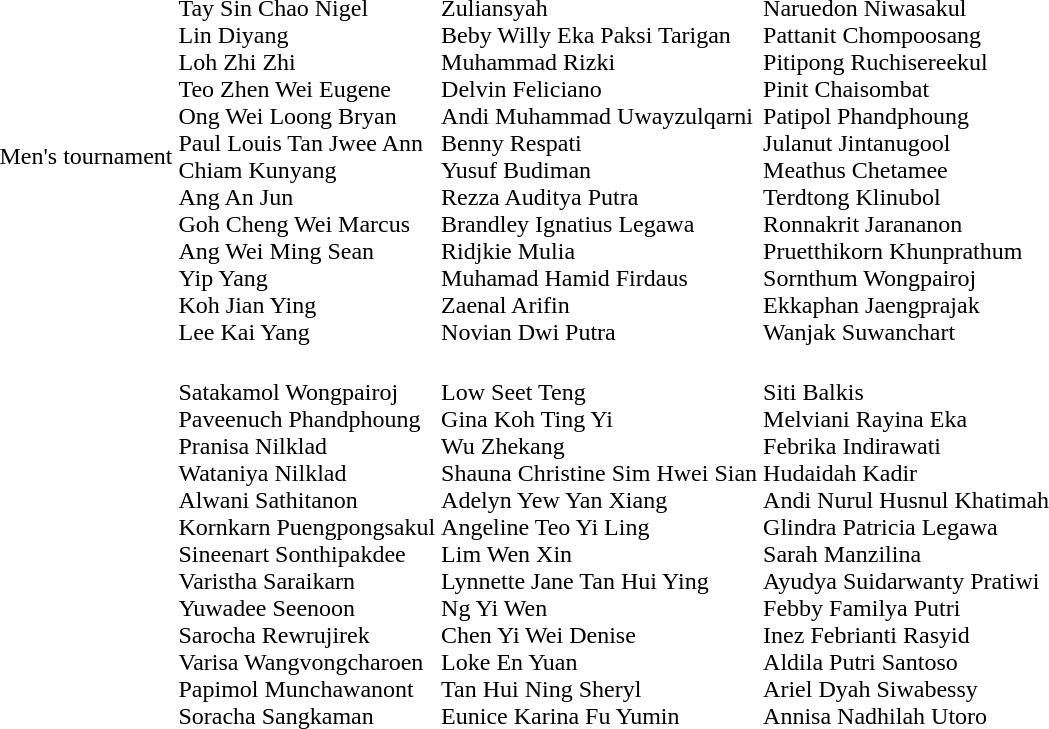<table>
<tr>
<td>Men's tournament<br></td>
<td><br>Tay Sin Chao Nigel<br>Lin Diyang<br>Loh Zhi Zhi<br>Teo Zhen Wei Eugene<br>Ong Wei Loong Bryan<br>Paul Louis Tan Jwee Ann<br>Chiam Kunyang<br>Ang An Jun<br>Goh Cheng Wei Marcus<br>Ang Wei Ming Sean<br>Yip Yang<br>Koh Jian Ying<br>Lee Kai Yang</td>
<td><br>Zuliansyah<br>Beby Willy Eka Paksi Tarigan<br>Muhammad Rizki<br>Delvin Feliciano<br>Andi Muhammad Uwayzulqarni<br>Benny Respati<br>Yusuf Budiman<br>Rezza Auditya Putra<br>Brandley Ignatius Legawa<br>Ridjkie Mulia<br>Muhamad Hamid Firdaus<br>Zaenal Arifin<br>Novian Dwi Putra</td>
<td><br>Naruedon Niwasakul<br>Pattanit Chompoosang<br>Pitipong Ruchisereekul<br>Pinit Chaisombat<br>Patipol Phandphoung<br>Julanut Jintanugool<br>Meathus Chetamee<br>Terdtong Klinubol<br>Ronnakrit Jarananon<br>Pruetthikorn Khunprathum<br>Sornthum Wongpairoj<br>Ekkaphan Jaengprajak<br>Wanjak Suwanchart</td>
</tr>
<tr>
<td><br></td>
<td valign="top"><br>Satakamol Wongpairoj<br>Paveenuch Phandphoung<br>Pranisa Nilklad<br>Wataniya Nilklad<br>Alwani Sathitanon<br>Kornkarn Puengpongsakul<br>Sineenart Sonthipakdee<br>Varistha Saraikarn<br>Yuwadee Seenoon<br>Sarocha Rewrujirek<br>Varisa Wangvongcharoen<br>Papimol Munchawanont<br>Soracha Sangkaman</td>
<td><br>Low Seet Teng<br>Gina Koh Ting Yi<br>Wu Zhekang<br>Shauna Christine Sim Hwei Sian<br>Adelyn Yew Yan Xiang<br>Angeline Teo Yi Ling<br>Lim Wen Xin<br>Lynnette Jane Tan Hui Ying<br>Ng Yi Wen<br>Chen Yi Wei Denise<br>Loke En Yuan<br>Tan Hui Ning Sheryl<br>Eunice Karina Fu Yumin</td>
<td valign="top"><br>Siti Balkis<br>Melviani Rayina Eka<br>Febrika Indirawati<br>Hudaidah Kadir<br>Andi Nurul Husnul Khatimah<br>Glindra Patricia Legawa<br>Sarah Manzilina<br>Ayudya Suidarwanty Pratiwi<br>Febby Familya Putri<br>Inez Febrianti Rasyid<br>Aldila Putri Santoso<br>Ariel Dyah Siwabessy<br>Annisa Nadhilah Utoro</td>
</tr>
</table>
